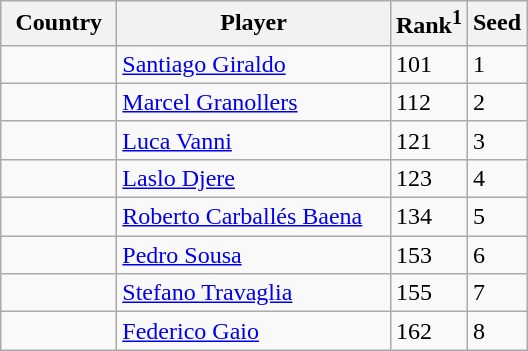<table class="sortable wikitable">
<tr>
<th width="70">Country</th>
<th width="175">Player</th>
<th>Rank<sup>1</sup></th>
<th>Seed</th>
</tr>
<tr>
<td></td>
<td><a href='#'>Santiago Giraldo</a></td>
<td>101</td>
<td>1</td>
</tr>
<tr>
<td></td>
<td><a href='#'>Marcel Granollers</a></td>
<td>112</td>
<td>2</td>
</tr>
<tr>
<td></td>
<td><a href='#'>Luca Vanni</a></td>
<td>121</td>
<td>3</td>
</tr>
<tr>
<td></td>
<td><a href='#'>Laslo Djere</a></td>
<td>123</td>
<td>4</td>
</tr>
<tr>
<td></td>
<td><a href='#'>Roberto Carballés Baena</a></td>
<td>134</td>
<td>5</td>
</tr>
<tr>
<td></td>
<td><a href='#'>Pedro Sousa</a></td>
<td>153</td>
<td>6</td>
</tr>
<tr>
<td></td>
<td><a href='#'>Stefano Travaglia</a></td>
<td>155</td>
<td>7</td>
</tr>
<tr>
<td></td>
<td><a href='#'>Federico Gaio</a></td>
<td>162</td>
<td>8</td>
</tr>
</table>
